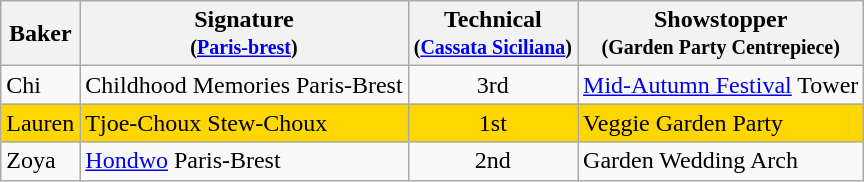<table class="wikitable" style="text-align:center;">
<tr>
<th>Baker</th>
<th>Signature<br><small>(<a href='#'>Paris-brest</a>)</small></th>
<th>Technical<br><small>(<a href='#'>Cassata Siciliana</a>)</small></th>
<th>Showstopper<br><small>(Garden Party Centrepiece)</small></th>
</tr>
<tr>
<td align="left">Chi</td>
<td align="left">Childhood Memories Paris-Brest</td>
<td>3rd</td>
<td align="left"><a href='#'>Mid-Autumn Festival</a> Tower</td>
</tr>
<tr bgcolor=gold>
<td align="left">Lauren</td>
<td align="left">Tjoe-Choux Stew-Choux</td>
<td>1st</td>
<td align="left">Veggie Garden Party</td>
</tr>
<tr>
<td align="left">Zoya</td>
<td align="left"><a href='#'>Hondwo</a> Paris-Brest</td>
<td>2nd</td>
<td align="left">Garden Wedding Arch</td>
</tr>
</table>
